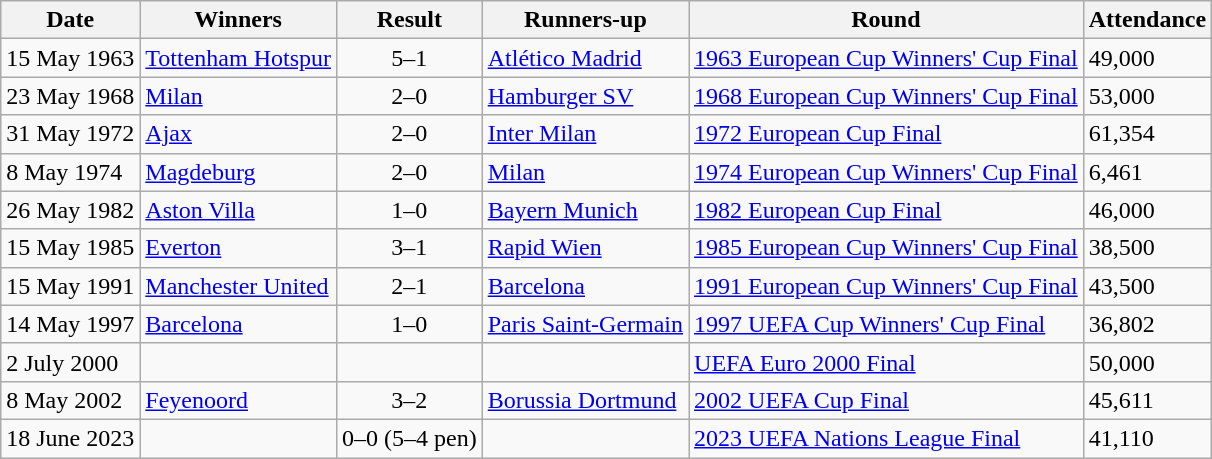<table class="wikitable" style="text-align: left;">
<tr>
<th>Date</th>
<th>Winners</th>
<th>Result</th>
<th>Runners-up</th>
<th>Round</th>
<th>Attendance</th>
</tr>
<tr>
<td>15 May 1963</td>
<td> <a href='#'>Tottenham Hotspur</a></td>
<td style="text-align:center">5–1</td>
<td> <a href='#'>Atlético Madrid</a></td>
<td><a href='#'>1963 European Cup Winners' Cup Final</a></td>
<td>49,000</td>
</tr>
<tr>
<td>23 May 1968</td>
<td> <a href='#'>Milan</a></td>
<td style="text-align:center">2–0</td>
<td> <a href='#'>Hamburger SV</a></td>
<td><a href='#'>1968 European Cup Winners' Cup Final</a></td>
<td>53,000</td>
</tr>
<tr>
<td>31 May 1972</td>
<td> <a href='#'>Ajax</a></td>
<td style="text-align:center">2–0</td>
<td> <a href='#'>Inter Milan</a></td>
<td><a href='#'>1972 European Cup Final</a></td>
<td>61,354</td>
</tr>
<tr>
<td>8 May 1974</td>
<td> <a href='#'>Magdeburg</a></td>
<td style="text-align:center">2–0</td>
<td> <a href='#'>Milan</a></td>
<td><a href='#'>1974 European Cup Winners' Cup Final</a></td>
<td>6,461</td>
</tr>
<tr>
<td>26 May 1982</td>
<td> <a href='#'>Aston Villa</a></td>
<td style="text-align:center">1–0</td>
<td> <a href='#'>Bayern Munich</a></td>
<td><a href='#'>1982 European Cup Final</a></td>
<td>46,000</td>
</tr>
<tr>
<td>15 May 1985</td>
<td> <a href='#'>Everton</a></td>
<td style="text-align:center">3–1</td>
<td> <a href='#'>Rapid Wien</a></td>
<td><a href='#'>1985 European Cup Winners' Cup Final</a></td>
<td>38,500</td>
</tr>
<tr>
<td>15 May 1991</td>
<td> <a href='#'>Manchester United</a></td>
<td style="text-align:center">2–1</td>
<td> <a href='#'>Barcelona</a></td>
<td><a href='#'>1991 European Cup Winners' Cup Final</a></td>
<td>43,500</td>
</tr>
<tr>
<td>14 May 1997</td>
<td> <a href='#'>Barcelona</a></td>
<td style="text-align:center">1–0</td>
<td> <a href='#'>Paris Saint-Germain</a></td>
<td><a href='#'>1997 UEFA Cup Winners' Cup Final</a></td>
<td>36,802</td>
</tr>
<tr>
<td>2 July 2000</td>
<td></td>
<td></td>
<td></td>
<td><a href='#'>UEFA Euro 2000 Final</a></td>
<td>50,000</td>
</tr>
<tr>
<td>8 May 2002</td>
<td> <a href='#'>Feyenoord</a></td>
<td style="text-align:center">3–2</td>
<td> <a href='#'>Borussia Dortmund</a></td>
<td><a href='#'>2002 UEFA Cup Final</a></td>
<td>45,611</td>
</tr>
<tr>
<td>18 June 2023</td>
<td></td>
<td style="text-align:center">0–0 (5–4 pen)</td>
<td></td>
<td><a href='#'>2023 UEFA Nations League Final</a></td>
<td>41,110</td>
</tr>
</table>
